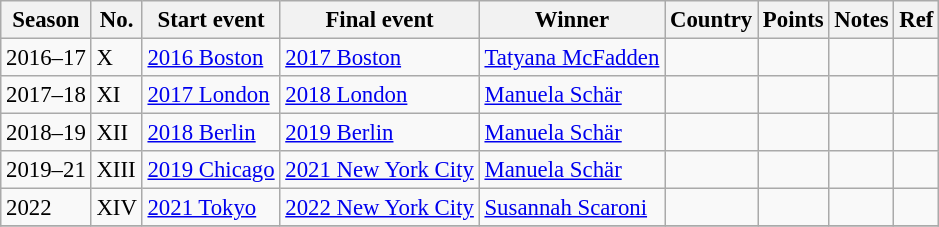<table class="wikitable sortable" style="font-size:95%;">
<tr>
<th>Season</th>
<th>No.</th>
<th>Start event</th>
<th>Final event</th>
<th>Winner</th>
<th>Country</th>
<th>Points</th>
<th>Notes</th>
<th class="unsortable">Ref</th>
</tr>
<tr>
<td>2016–17</td>
<td>X</td>
<td><a href='#'>2016 Boston</a></td>
<td><a href='#'>2017 Boston</a></td>
<td><a href='#'>Tatyana McFadden</a></td>
<td></td>
<td></td>
<td></td>
<td></td>
</tr>
<tr>
<td>2017–18</td>
<td>XI</td>
<td><a href='#'>2017 London</a></td>
<td><a href='#'>2018 London</a></td>
<td><a href='#'>Manuela Schär</a></td>
<td></td>
<td></td>
<td></td>
<td></td>
</tr>
<tr>
<td>2018–19</td>
<td>XII</td>
<td><a href='#'>2018 Berlin</a></td>
<td><a href='#'>2019 Berlin</a></td>
<td><a href='#'>Manuela Schär</a> </td>
<td></td>
<td></td>
<td></td>
<td></td>
</tr>
<tr>
<td>2019–21</td>
<td>XIII</td>
<td><a href='#'>2019 Chicago</a></td>
<td><a href='#'>2021 New York City</a></td>
<td><a href='#'>Manuela Schär</a> </td>
<td></td>
<td></td>
<td></td>
<td></td>
</tr>
<tr>
<td>2022</td>
<td>XIV</td>
<td><a href='#'>2021 Tokyo</a></td>
<td><a href='#'>2022 New York City</a></td>
<td><a href='#'>Susannah Scaroni</a></td>
<td></td>
<td></td>
<td></td>
<td></td>
</tr>
<tr>
</tr>
</table>
